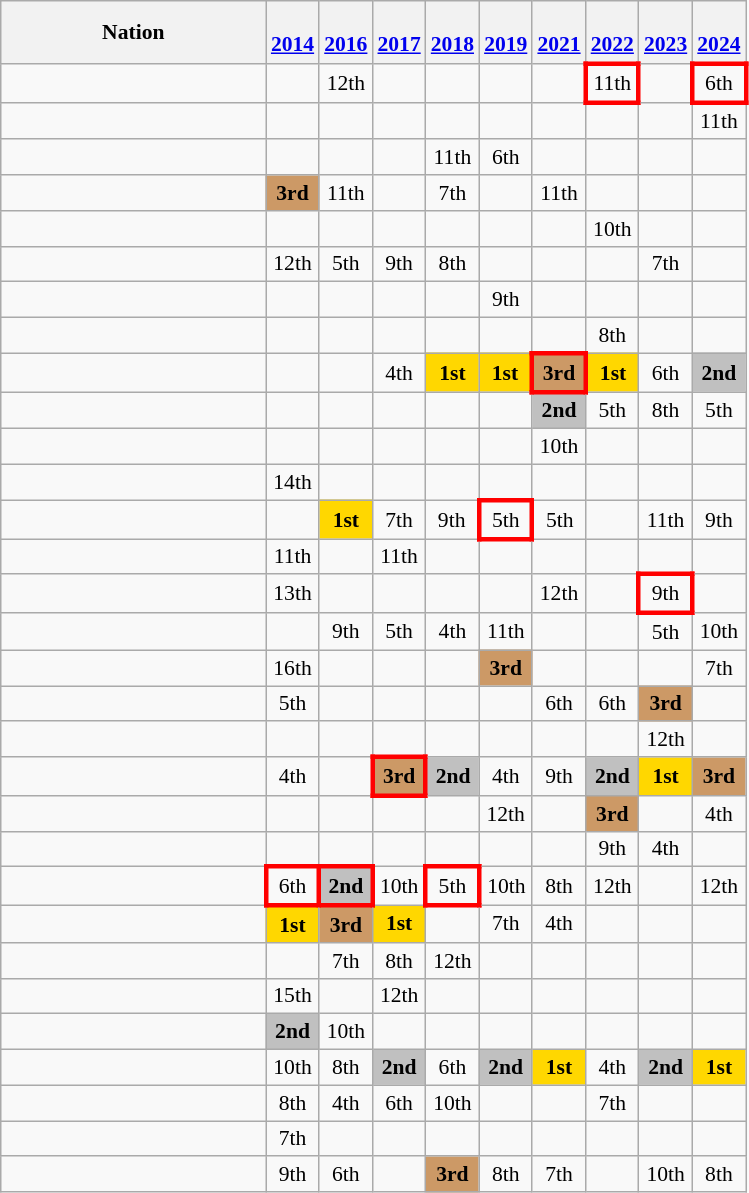<table class="wikitable" style="text-align:center; font-size:90%;">
<tr>
<th width=170>Nation</th>
<th><br><a href='#'>2014</a></th>
<th><br><a href='#'>2016</a></th>
<th><br><a href='#'>2017</a></th>
<th><br><a href='#'>2018</a></th>
<th><br><a href='#'>2019</a></th>
<th><br><a href='#'>2021</a></th>
<th><br><a href='#'>2022</a></th>
<th><br><a href='#'>2023</a></th>
<th><br><a href='#'>2024</a></th>
</tr>
<tr>
<td align=left></td>
<td></td>
<td>12th</td>
<td></td>
<td></td>
<td></td>
<td></td>
<td style="border: 3px solid red">11th</td>
<td></td>
<td style="border: 3px solid red">6th</td>
</tr>
<tr>
<td align=left></td>
<td></td>
<td></td>
<td></td>
<td></td>
<td></td>
<td></td>
<td></td>
<td></td>
<td>11th</td>
</tr>
<tr>
<td align=left></td>
<td></td>
<td></td>
<td></td>
<td>11th</td>
<td>6th</td>
<td></td>
<td></td>
<td></td>
<td></td>
</tr>
<tr>
<td align=left></td>
<td bgcolor=#cc9966><strong>3rd</strong></td>
<td>11th</td>
<td></td>
<td>7th</td>
<td></td>
<td>11th</td>
<td></td>
<td></td>
<td></td>
</tr>
<tr>
<td align=left></td>
<td></td>
<td></td>
<td></td>
<td></td>
<td></td>
<td></td>
<td>10th</td>
<td></td>
<td></td>
</tr>
<tr>
<td align=left></td>
<td>12th</td>
<td>5th</td>
<td>9th</td>
<td>8th</td>
<td></td>
<td></td>
<td></td>
<td>7th</td>
<td></td>
</tr>
<tr>
<td align=left></td>
<td></td>
<td></td>
<td></td>
<td></td>
<td>9th</td>
<td></td>
<td></td>
<td></td>
<td></td>
</tr>
<tr>
<td align=left></td>
<td></td>
<td></td>
<td></td>
<td></td>
<td></td>
<td></td>
<td>8th</td>
<td></td>
<td></td>
</tr>
<tr>
<td align=left></td>
<td></td>
<td></td>
<td>4th</td>
<td bgcolor=gold><strong>1st</strong></td>
<td bgcolor=gold><strong>1st</strong></td>
<td style="border: 3px solid red" bgcolor=#cc9966><strong>3rd</strong></td>
<td bgcolor=gold><strong>1st</strong></td>
<td>6th</td>
<td bgcolor=silver><strong>2nd</strong></td>
</tr>
<tr>
<td align=left></td>
<td></td>
<td></td>
<td></td>
<td></td>
<td></td>
<td bgcolor=silver><strong>2nd</strong></td>
<td>5th</td>
<td>8th</td>
<td>5th</td>
</tr>
<tr>
<td align=left></td>
<td></td>
<td></td>
<td></td>
<td></td>
<td></td>
<td>10th</td>
<td></td>
<td></td>
<td></td>
</tr>
<tr>
<td align=left></td>
<td>14th</td>
<td></td>
<td></td>
<td></td>
<td></td>
<td></td>
<td></td>
<td></td>
<td></td>
</tr>
<tr>
<td align=left></td>
<td></td>
<td bgcolor=gold><strong>1st</strong></td>
<td>7th</td>
<td>9th</td>
<td style="border: 3px solid red">5th</td>
<td>5th</td>
<td></td>
<td>11th</td>
<td>9th</td>
</tr>
<tr>
<td align=left></td>
<td>11th</td>
<td></td>
<td>11th</td>
<td></td>
<td></td>
<td></td>
<td></td>
<td></td>
<td></td>
</tr>
<tr>
<td align=left></td>
<td>13th</td>
<td></td>
<td></td>
<td></td>
<td></td>
<td>12th</td>
<td></td>
<td style="border: 3px solid red">9th</td>
<td></td>
</tr>
<tr>
<td align=left></td>
<td></td>
<td>9th</td>
<td>5th</td>
<td>4th</td>
<td>11th</td>
<td></td>
<td></td>
<td>5th</td>
<td>10th</td>
</tr>
<tr>
<td align=left></td>
<td>16th</td>
<td></td>
<td></td>
<td></td>
<td bgcolor=#cc9966><strong>3rd</strong></td>
<td></td>
<td></td>
<td></td>
<td>7th</td>
</tr>
<tr>
<td align=left></td>
<td>5th</td>
<td></td>
<td></td>
<td></td>
<td></td>
<td>6th</td>
<td>6th</td>
<td bgcolor=#cc9966><strong>3rd</strong></td>
<td></td>
</tr>
<tr>
<td align=left></td>
<td></td>
<td></td>
<td></td>
<td></td>
<td></td>
<td></td>
<td></td>
<td>12th</td>
<td></td>
</tr>
<tr>
<td align=left></td>
<td>4th</td>
<td></td>
<td style="border: 3px solid red" bgcolor=#cc9966><strong>3rd</strong></td>
<td bgcolor=silver><strong>2nd</strong></td>
<td>4th</td>
<td>9th</td>
<td bgcolor=silver><strong>2nd</strong></td>
<td bgcolor=gold><strong>1st</strong></td>
<td bgcolor=#cc9966><strong>3rd</strong></td>
</tr>
<tr>
<td align=left></td>
<td></td>
<td></td>
<td></td>
<td></td>
<td>12th</td>
<td></td>
<td bgcolor=#cc9966><strong>3rd</strong></td>
<td></td>
<td>4th</td>
</tr>
<tr>
<td align=left></td>
<td></td>
<td></td>
<td></td>
<td></td>
<td></td>
<td></td>
<td>9th</td>
<td>4th</td>
<td></td>
</tr>
<tr>
<td align=left></td>
<td style="border: 3px solid red">6th</td>
<td style="border: 3px solid red" bgcolor=silver><strong>2nd</strong></td>
<td>10th</td>
<td style="border: 3px solid red">5th</td>
<td>10th</td>
<td>8th</td>
<td>12th</td>
<td></td>
<td>12th</td>
</tr>
<tr>
<td align=left></td>
<td bgcolor=gold><strong>1st</strong></td>
<td bgcolor=#cc9966><strong>3rd</strong></td>
<td bgcolor=gold><strong>1st</strong></td>
<td></td>
<td>7th</td>
<td>4th</td>
<td></td>
<td></td>
<td></td>
</tr>
<tr>
<td align=left></td>
<td></td>
<td>7th</td>
<td>8th</td>
<td>12th</td>
<td></td>
<td></td>
<td></td>
<td></td>
<td></td>
</tr>
<tr>
<td align=left></td>
<td>15th</td>
<td></td>
<td>12th</td>
<td></td>
<td></td>
<td></td>
<td></td>
<td></td>
<td></td>
</tr>
<tr>
<td align=left></td>
<td bgcolor=silver><strong>2nd</strong></td>
<td>10th</td>
<td></td>
<td></td>
<td></td>
<td></td>
<td></td>
<td></td>
<td></td>
</tr>
<tr>
<td align=left></td>
<td>10th</td>
<td>8th</td>
<td bgcolor=silver><strong>2nd</strong></td>
<td>6th</td>
<td bgcolor=silver><strong>2nd</strong></td>
<td bgcolor=gold><strong>1st</strong></td>
<td>4th</td>
<td bgcolor=silver><strong>2nd</strong></td>
<td bgcolor=gold><strong>1st</strong></td>
</tr>
<tr>
<td align=left></td>
<td>8th</td>
<td>4th</td>
<td>6th</td>
<td>10th</td>
<td></td>
<td></td>
<td>7th</td>
<td></td>
<td></td>
</tr>
<tr>
<td align=left></td>
<td>7th</td>
<td></td>
<td></td>
<td></td>
<td></td>
<td></td>
<td></td>
<td></td>
<td></td>
</tr>
<tr>
<td align=left></td>
<td>9th</td>
<td>6th</td>
<td></td>
<td bgcolor=#cc9966><strong>3rd</strong></td>
<td>8th</td>
<td>7th</td>
<td></td>
<td>10th</td>
<td>8th</td>
</tr>
</table>
